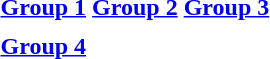<table>
<tr valign=top>
<th align="center"><a href='#'>Group 1</a></th>
<th align="center"><a href='#'>Group 2</a></th>
<th align="center"><a href='#'>Group 3</a></th>
</tr>
<tr valign=top>
<td align="left"></td>
<td align="left"></td>
<td align="left"></td>
</tr>
<tr valign=top>
<th align="center"><a href='#'>Group 4</a></th>
</tr>
<tr valign=top>
<td align="left"></td>
</tr>
</table>
